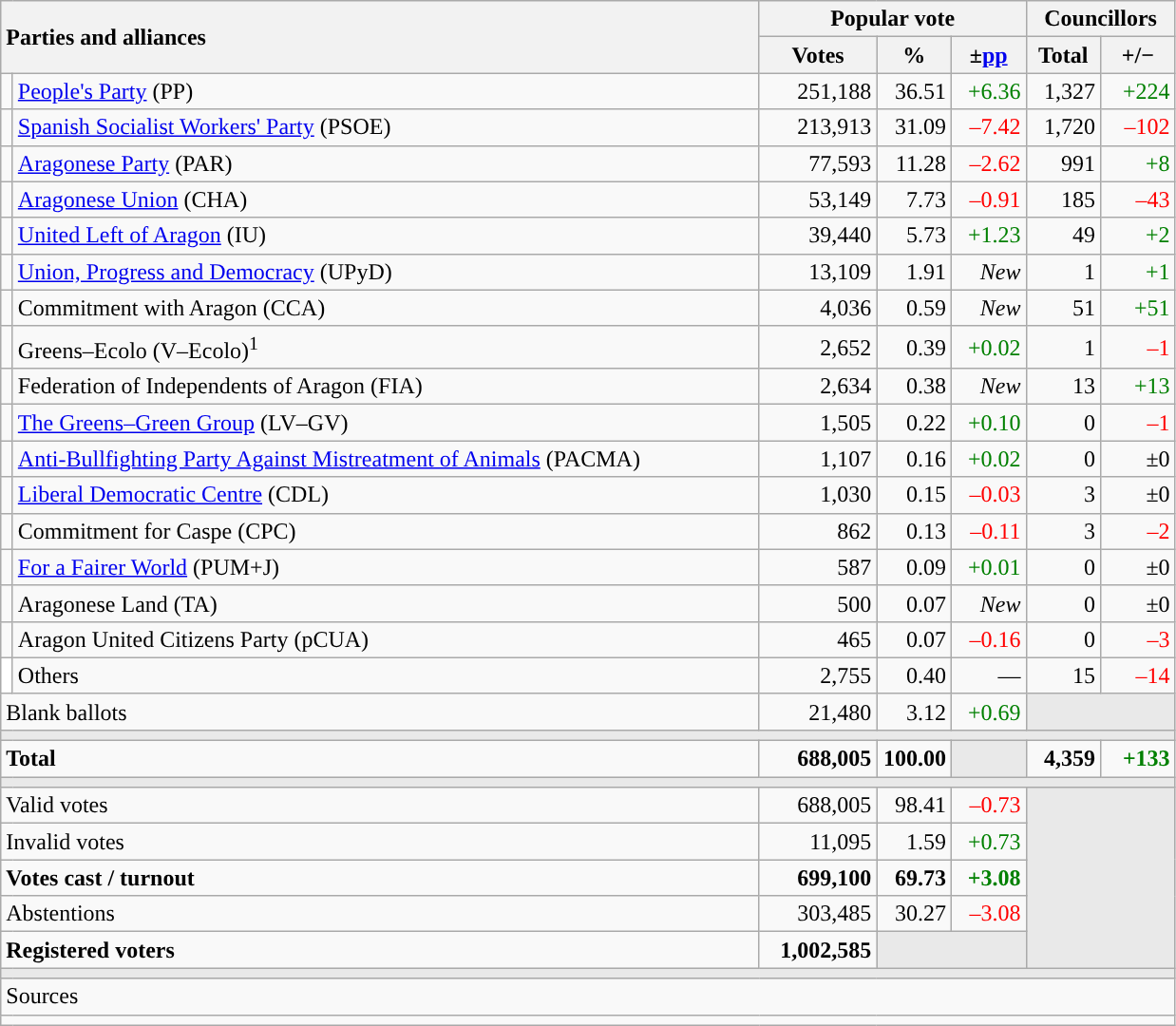<table class="wikitable" style="text-align:right;">
<tr>
<th style="text-align:left;" rowspan="2" colspan="2" width="525">Parties and alliances</th>
<th colspan="3">Popular vote</th>
<th colspan="2">Councillors</th>
</tr>
<tr>
<th width="75">Votes</th>
<th width="45">%</th>
<th width="45">±<a href='#'>pp</a></th>
<th width="45">Total</th>
<th width="45">+/−</th>
</tr>
<tr>
<td width="1" style="color:inherit;background:"></td>
<td align="left"><a href='#'>People's Party</a> (PP)</td>
<td>251,188</td>
<td>36.51</td>
<td style="color:green;">+6.36</td>
<td>1,327</td>
<td style="color:green;">+224</td>
</tr>
<tr>
<td style="color:inherit;background:"></td>
<td align="left"><a href='#'>Spanish Socialist Workers' Party</a> (PSOE)</td>
<td>213,913</td>
<td>31.09</td>
<td style="color:red;">–7.42</td>
<td>1,720</td>
<td style="color:red;">–102</td>
</tr>
<tr>
<td style="color:inherit;background:"></td>
<td align="left"><a href='#'>Aragonese Party</a> (PAR)</td>
<td>77,593</td>
<td>11.28</td>
<td style="color:red;">–2.62</td>
<td>991</td>
<td style="color:green;">+8</td>
</tr>
<tr>
<td style="color:inherit;background:"></td>
<td align="left"><a href='#'>Aragonese Union</a> (CHA)</td>
<td>53,149</td>
<td>7.73</td>
<td style="color:red;">–0.91</td>
<td>185</td>
<td style="color:red;">–43</td>
</tr>
<tr>
<td style="color:inherit;background:"></td>
<td align="left"><a href='#'>United Left of Aragon</a> (IU)</td>
<td>39,440</td>
<td>5.73</td>
<td style="color:green;">+1.23</td>
<td>49</td>
<td style="color:green;">+2</td>
</tr>
<tr>
<td style="color:inherit;background:"></td>
<td align="left"><a href='#'>Union, Progress and Democracy</a> (UPyD)</td>
<td>13,109</td>
<td>1.91</td>
<td><em>New</em></td>
<td>1</td>
<td style="color:green;">+1</td>
</tr>
<tr>
<td style="color:inherit;background:"></td>
<td align="left">Commitment with Aragon (CCA)</td>
<td>4,036</td>
<td>0.59</td>
<td><em>New</em></td>
<td>51</td>
<td style="color:green;">+51</td>
</tr>
<tr>
<td style="color:inherit;background:"></td>
<td align="left">Greens–Ecolo (V–Ecolo)<sup>1</sup></td>
<td>2,652</td>
<td>0.39</td>
<td style="color:green;">+0.02</td>
<td>1</td>
<td style="color:red;">–1</td>
</tr>
<tr>
<td style="color:inherit;background:"></td>
<td align="left">Federation of Independents of Aragon (FIA)</td>
<td>2,634</td>
<td>0.38</td>
<td><em>New</em></td>
<td>13</td>
<td style="color:green;">+13</td>
</tr>
<tr>
<td style="color:inherit;background:"></td>
<td align="left"><a href='#'>The Greens–Green Group</a> (LV–GV)</td>
<td>1,505</td>
<td>0.22</td>
<td style="color:green;">+0.10</td>
<td>0</td>
<td style="color:red;">–1</td>
</tr>
<tr>
<td style="color:inherit;background:"></td>
<td align="left"><a href='#'>Anti-Bullfighting Party Against Mistreatment of Animals</a> (PACMA)</td>
<td>1,107</td>
<td>0.16</td>
<td style="color:green;">+0.02</td>
<td>0</td>
<td>±0</td>
</tr>
<tr>
<td style="color:inherit;background:"></td>
<td align="left"><a href='#'>Liberal Democratic Centre</a> (CDL)</td>
<td>1,030</td>
<td>0.15</td>
<td style="color:red;">–0.03</td>
<td>3</td>
<td>±0</td>
</tr>
<tr>
<td style="color:inherit;background:"></td>
<td align="left">Commitment for Caspe (CPC)</td>
<td>862</td>
<td>0.13</td>
<td style="color:red;">–0.11</td>
<td>3</td>
<td style="color:red;">–2</td>
</tr>
<tr>
<td style="color:inherit;background:"></td>
<td align="left"><a href='#'>For a Fairer World</a> (PUM+J)</td>
<td>587</td>
<td>0.09</td>
<td style="color:green;">+0.01</td>
<td>0</td>
<td>±0</td>
</tr>
<tr>
<td style="color:inherit;background:"></td>
<td align="left">Aragonese Land (TA)</td>
<td>500</td>
<td>0.07</td>
<td><em>New</em></td>
<td>0</td>
<td>±0</td>
</tr>
<tr>
<td style="color:inherit;background:"></td>
<td align="left">Aragon United Citizens Party (pCUA)</td>
<td>465</td>
<td>0.07</td>
<td style="color:red;">–0.16</td>
<td>0</td>
<td style="color:red;">–3</td>
</tr>
<tr>
<td bgcolor="white"></td>
<td align="left">Others</td>
<td>2,755</td>
<td>0.40</td>
<td>—</td>
<td>15</td>
<td style="color:red;">–14</td>
</tr>
<tr>
<td align="left" colspan="2">Blank ballots</td>
<td>21,480</td>
<td>3.12</td>
<td style="color:green;">+0.69</td>
<td bgcolor="#E9E9E9" colspan="2"></td>
</tr>
<tr>
<td colspan="7" bgcolor="#E9E9E9"></td>
</tr>
<tr style="font-weight:bold;">
<td align="left" colspan="2">Total</td>
<td>688,005</td>
<td>100.00</td>
<td bgcolor="#E9E9E9"></td>
<td>4,359</td>
<td style="color:green;">+133</td>
</tr>
<tr>
<td colspan="7" bgcolor="#E9E9E9"></td>
</tr>
<tr>
<td align="left" colspan="2">Valid votes</td>
<td>688,005</td>
<td>98.41</td>
<td style="color:red;">–0.73</td>
<td bgcolor="#E9E9E9" colspan="2" rowspan="5"></td>
</tr>
<tr>
<td align="left" colspan="2">Invalid votes</td>
<td>11,095</td>
<td>1.59</td>
<td style="color:green;">+0.73</td>
</tr>
<tr style="font-weight:bold;">
<td align="left" colspan="2">Votes cast / turnout</td>
<td>699,100</td>
<td>69.73</td>
<td style="color:green;">+3.08</td>
</tr>
<tr>
<td align="left" colspan="2">Abstentions</td>
<td>303,485</td>
<td>30.27</td>
<td style="color:red;">–3.08</td>
</tr>
<tr style="font-weight:bold;">
<td align="left" colspan="2">Registered voters</td>
<td>1,002,585</td>
<td bgcolor="#E9E9E9" colspan="2"></td>
</tr>
<tr>
<td colspan="7" bgcolor="#E9E9E9"></td>
</tr>
<tr>
<td align="left" colspan="7">Sources</td>
</tr>
<tr>
<td colspan="7" style="text-align:left; max-width:790px;"></td>
</tr>
</table>
